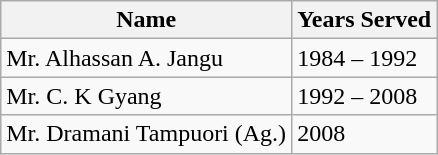<table class="wikitable">
<tr>
<th>Name</th>
<th>Years Served</th>
</tr>
<tr>
<td>Mr. Alhassan A. Jangu</td>
<td>1984 – 1992</td>
</tr>
<tr>
<td>Mr. C. K Gyang</td>
<td>1992 – 2008</td>
</tr>
<tr>
<td>Mr. Dramani Tampuori (Ag.)</td>
<td>2008</td>
</tr>
</table>
